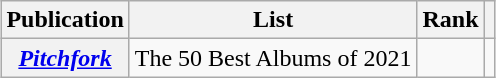<table class="wikitable sortable plainrowheaders" style="margin-left: auto; margin-right: auto; border: none;">
<tr>
<th scope="col">Publication</th>
<th scope="col" class="unsortable">List</th>
<th scope="col" data-sort-type="number">Rank</th>
<th scope="col" class="unsortable"></th>
</tr>
<tr>
<th scope="row"><em><a href='#'>Pitchfork</a></em></th>
<td>The 50 Best Albums of 2021</td>
<td></td>
<td></td>
</tr>
</table>
